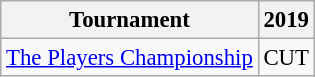<table class="wikitable" style="font-size:95%;text-align:center;">
<tr>
<th>Tournament</th>
<th>2019</th>
</tr>
<tr>
<td align=left><a href='#'>The Players Championship</a></td>
<td>CUT</td>
</tr>
</table>
